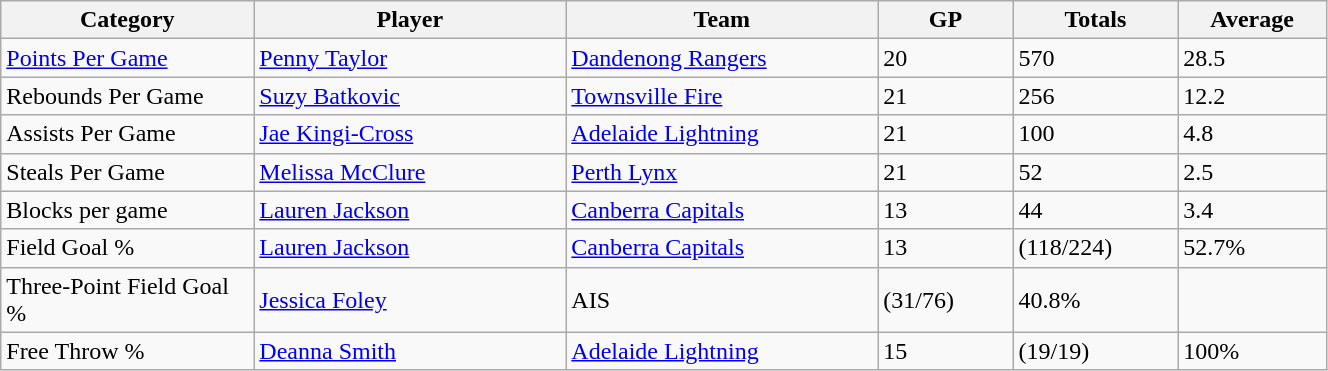<table class="wikitable" style="width: 70%">
<tr>
<th width=100>Category</th>
<th width=125>Player</th>
<th width=125>Team</th>
<th width=50>GP</th>
<th width=50>Totals</th>
<th width=50>Average</th>
</tr>
<tr>
<td><a href='#'>Points Per Game</a></td>
<td><a href='#'>Penny Taylor</a></td>
<td><a href='#'>Dandenong Rangers</a></td>
<td>20</td>
<td>570</td>
<td>28.5</td>
</tr>
<tr>
<td>Rebounds Per Game</td>
<td><a href='#'>Suzy Batkovic</a></td>
<td><a href='#'>Townsville Fire</a></td>
<td>21</td>
<td>256</td>
<td>12.2</td>
</tr>
<tr>
<td>Assists Per Game</td>
<td><a href='#'>Jae Kingi-Cross</a></td>
<td><a href='#'>Adelaide Lightning</a></td>
<td>21</td>
<td>100</td>
<td>4.8</td>
</tr>
<tr>
<td>Steals Per Game</td>
<td><a href='#'>Melissa McClure</a></td>
<td><a href='#'>Perth Lynx</a></td>
<td>21</td>
<td>52</td>
<td>2.5</td>
</tr>
<tr>
<td>Blocks per game</td>
<td><a href='#'>Lauren Jackson</a></td>
<td><a href='#'>Canberra Capitals</a></td>
<td>13</td>
<td>44</td>
<td>3.4</td>
</tr>
<tr>
<td>Field Goal %</td>
<td><a href='#'>Lauren Jackson</a></td>
<td><a href='#'>Canberra Capitals</a></td>
<td>13</td>
<td>(118/224)</td>
<td>52.7%</td>
</tr>
<tr>
<td>Three-Point Field Goal %</td>
<td><a href='#'>Jessica Foley</a></td>
<td>AIS</td>
<td>(31/76)</td>
<td>40.8%</td>
</tr>
<tr>
<td>Free Throw %</td>
<td><a href='#'>Deanna Smith</a></td>
<td><a href='#'>Adelaide Lightning</a></td>
<td>15</td>
<td>(19/19)</td>
<td>100%</td>
</tr>
</table>
